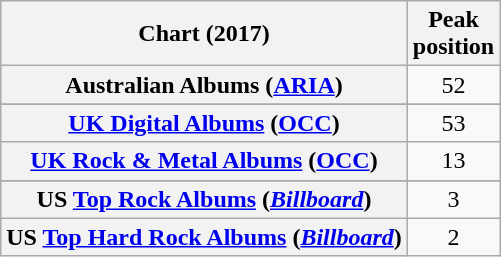<table class="wikitable sortable plainrowheaders" style="text-align:center">
<tr>
<th scope="col">Chart (2017)</th>
<th scope="col">Peak<br>position</th>
</tr>
<tr>
<th scope="row">Australian Albums (<a href='#'>ARIA</a>)</th>
<td>52</td>
</tr>
<tr>
</tr>
<tr>
</tr>
<tr>
</tr>
<tr>
<th scope="row"><a href='#'>UK Digital Albums</a> (<a href='#'>OCC</a>)</th>
<td>53</td>
</tr>
<tr>
<th scope="row"><a href='#'>UK Rock & Metal Albums</a> (<a href='#'>OCC</a>)</th>
<td>13</td>
</tr>
<tr>
</tr>
<tr>
</tr>
<tr>
<th scope="row">US <a href='#'>Top Rock Albums</a> (<em><a href='#'>Billboard</a></em>)</th>
<td>3</td>
</tr>
<tr>
<th scope="row">US <a href='#'>Top Hard Rock Albums</a> (<em><a href='#'>Billboard</a></em>)</th>
<td>2</td>
</tr>
</table>
